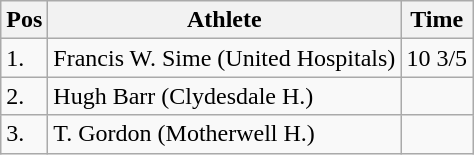<table class="wikitable">
<tr>
<th>Pos</th>
<th>Athlete</th>
<th>Time</th>
</tr>
<tr>
<td>1.</td>
<td>Francis W. Sime (United Hospitals)</td>
<td>10 3/5</td>
</tr>
<tr>
<td>2.</td>
<td>Hugh Barr (Clydesdale H.)</td>
<td></td>
</tr>
<tr>
<td>3.</td>
<td>T. Gordon (Motherwell H.)</td>
<td></td>
</tr>
</table>
